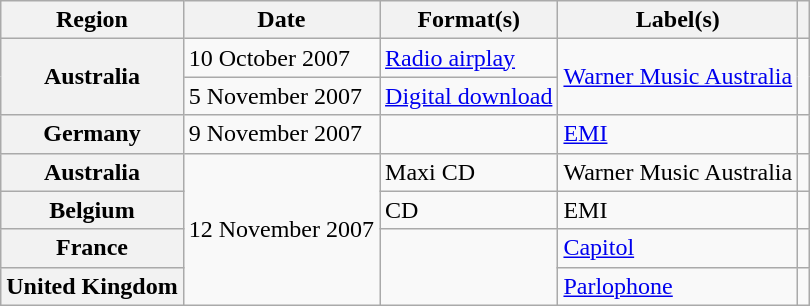<table class="wikitable plainrowheaders">
<tr>
<th scope="col">Region</th>
<th scope="col">Date</th>
<th scope="col">Format(s)</th>
<th scope="col">Label(s)</th>
<th scope="col"></th>
</tr>
<tr>
<th scope="row" rowspan="2">Australia</th>
<td>10 October 2007</td>
<td><a href='#'>Radio airplay</a></td>
<td rowspan="2"><a href='#'>Warner Music Australia</a></td>
<td rowspan="2"></td>
</tr>
<tr>
<td>5 November 2007</td>
<td><a href='#'>Digital download</a></td>
</tr>
<tr>
<th scope="row">Germany</th>
<td>9 November 2007</td>
<td></td>
<td><a href='#'>EMI</a></td>
<td></td>
</tr>
<tr>
<th scope="row">Australia</th>
<td rowspan="4">12 November 2007</td>
<td>Maxi CD</td>
<td>Warner Music Australia</td>
<td></td>
</tr>
<tr>
<th scope="row">Belgium</th>
<td>CD</td>
<td>EMI</td>
<td></td>
</tr>
<tr>
<th scope="row">France</th>
<td rowspan="2"></td>
<td><a href='#'>Capitol</a></td>
<td></td>
</tr>
<tr>
<th scope="row">United Kingdom</th>
<td><a href='#'>Parlophone</a></td>
<td></td>
</tr>
</table>
